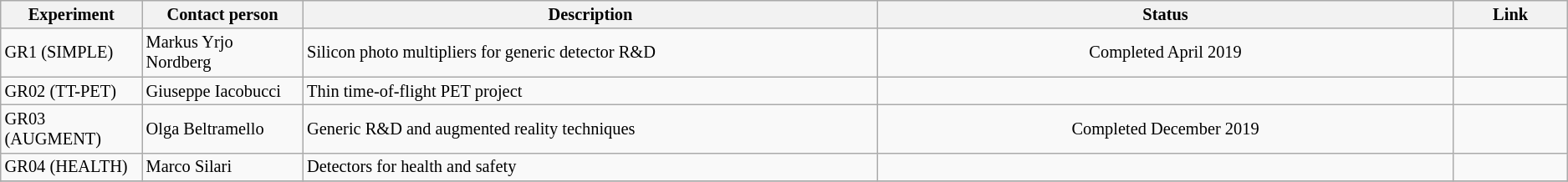<table class="wikitable sortable" style="text-align:center;font-size: 85%">
<tr>
<th width="5%">Experiment</th>
<th width="7%">Contact person</th>
<th class="unsortable" width="25%">Description</th>
<th class="unsortable" width="25%">Status</th>
<th class="unsortable" width="5%">Link</th>
</tr>
<tr>
<td align="left">GR1 (SIMPLE)</td>
<td align="left">Markus Yrjo Nordberg</td>
<td align="left">Silicon photo multipliers for generic detector R&D</td>
<td>Completed April 2019</td>
<td></td>
</tr>
<tr>
<td align="left">GR02 (TT-PET)</td>
<td align="left">Giuseppe Iacobucci</td>
<td align="left">Thin time-of-flight PET project</td>
<td></td>
<td></td>
</tr>
<tr>
<td align="left">GR03 (AUGMENT)</td>
<td align="left">Olga Beltramello</td>
<td align="left">Generic R&D and augmented reality techniques</td>
<td>Completed December 2019</td>
<td></td>
</tr>
<tr>
<td align="left">GR04 (HEALTH)</td>
<td align="left">Marco Silari</td>
<td align="left">Detectors for health and safety</td>
<td></td>
<td></td>
</tr>
<tr>
</tr>
</table>
